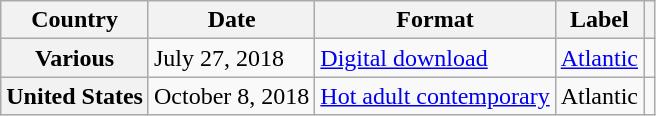<table class="wikitable plainrowheaders">
<tr>
<th>Country</th>
<th>Date</th>
<th>Format</th>
<th>Label</th>
<th></th>
</tr>
<tr>
<th scope="row">Various</th>
<td>July 27, 2018</td>
<td><a href='#'>Digital download</a></td>
<td><a href='#'>Atlantic</a></td>
<td></td>
</tr>
<tr>
<th scope="row">United States</th>
<td>October 8, 2018</td>
<td><a href='#'>Hot adult contemporary</a></td>
<td Atlantic Records>Atlantic</td>
<td></td>
</tr>
</table>
